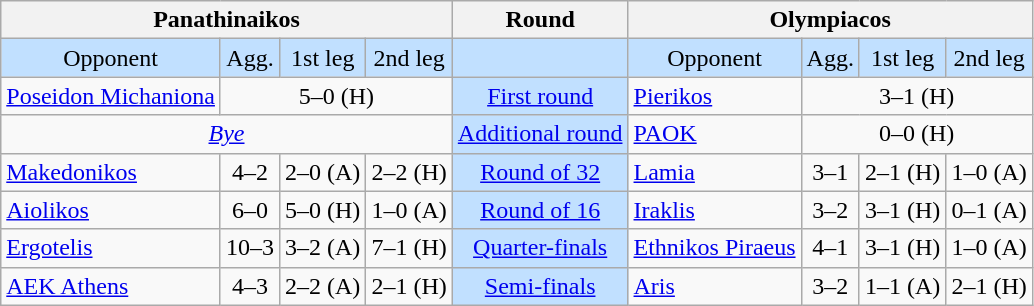<table class="wikitable" style="text-align:center">
<tr>
<th colspan="4">Panathinaikos</th>
<th>Round</th>
<th colspan="4">Olympiacos</th>
</tr>
<tr style="background:#C1E0FF">
<td>Opponent</td>
<td>Agg.</td>
<td>1st leg</td>
<td>2nd leg</td>
<td></td>
<td>Opponent</td>
<td>Agg.</td>
<td>1st leg</td>
<td>2nd leg</td>
</tr>
<tr>
<td style="text-align:left"><a href='#'>Poseidon Michaniona</a></td>
<td colspan="3">5–0 (H)</td>
<td style="background:#C1E0FF"><a href='#'>First round</a></td>
<td style="text-align:left"><a href='#'>Pierikos</a></td>
<td colspan="3">3–1 (H)</td>
</tr>
<tr>
<td colspan="4"><em><a href='#'>Bye</a></em></td>
<td style="background:#C1E0FF"><a href='#'>Additional round</a></td>
<td style="text-align:left"><a href='#'>PAOK</a></td>
<td colspan="3">0–0  (H)</td>
</tr>
<tr>
<td style="text-align:left"><a href='#'>Makedonikos</a></td>
<td>4–2</td>
<td>2–0 (A)</td>
<td>2–2 (H)</td>
<td style="background:#C1E0FF"><a href='#'>Round of 32</a></td>
<td style="text-align:left"><a href='#'>Lamia</a></td>
<td>3–1</td>
<td>2–1 (H)</td>
<td>1–0 (A)</td>
</tr>
<tr>
<td style="text-align:left"><a href='#'>Aiolikos</a></td>
<td>6–0</td>
<td>5–0 (H)</td>
<td>1–0 (A)</td>
<td style="background:#C1E0FF"><a href='#'>Round of 16</a></td>
<td style="text-align:left"><a href='#'>Iraklis</a></td>
<td>3–2</td>
<td>3–1 (H)</td>
<td>0–1 (A)</td>
</tr>
<tr>
<td style="text-align:left"><a href='#'>Ergotelis</a></td>
<td>10–3</td>
<td>3–2 (A)</td>
<td>7–1 (H)</td>
<td style="background:#C1E0FF"><a href='#'>Quarter-finals</a></td>
<td style="text-align:left"><a href='#'>Ethnikos Piraeus</a></td>
<td>4–1</td>
<td>3–1 (H)</td>
<td>1–0 (A)</td>
</tr>
<tr>
<td style="text-align:left"><a href='#'>AEK Athens</a></td>
<td>4–3</td>
<td>2–2 (A)</td>
<td>2–1 (H)</td>
<td style="background:#C1E0FF"><a href='#'>Semi-finals</a></td>
<td style="text-align:left"><a href='#'>Aris</a></td>
<td>3–2</td>
<td>1–1 (A)</td>
<td>2–1 (H)</td>
</tr>
</table>
